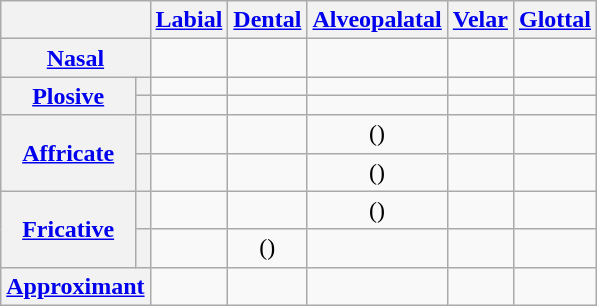<table class=wikitable style=text-align:center>
<tr>
<th colspan=2></th>
<th><a href='#'>Labial</a></th>
<th><a href='#'>Dental</a></th>
<th><a href='#'>Alveopalatal</a></th>
<th><a href='#'>Velar</a></th>
<th><a href='#'>Glottal</a></th>
</tr>
<tr>
<th colspan=2><a href='#'>Nasal</a></th>
<td></td>
<td></td>
<td></td>
<td></td>
<td></td>
</tr>
<tr>
<th rowspan=2><a href='#'>Plosive</a></th>
<th></th>
<td></td>
<td></td>
<td></td>
<td></td>
<td></td>
</tr>
<tr>
<th></th>
<td></td>
<td></td>
<td></td>
<td></td>
<td></td>
</tr>
<tr>
<th rowspan=2><a href='#'>Affricate</a></th>
<th></th>
<td></td>
<td></td>
<td>()</td>
<td></td>
<td></td>
</tr>
<tr>
<th></th>
<td></td>
<td></td>
<td>()</td>
<td></td>
<td></td>
</tr>
<tr>
<th rowspan=2><a href='#'>Fricative</a></th>
<th></th>
<td></td>
<td></td>
<td>()</td>
<td></td>
<td></td>
</tr>
<tr>
<th></th>
<td></td>
<td>()</td>
<td></td>
<td></td>
<td></td>
</tr>
<tr>
<th colspan=2><a href='#'>Approximant</a></th>
<td></td>
<td></td>
<td></td>
<td> </td>
<td> </td>
</tr>
</table>
